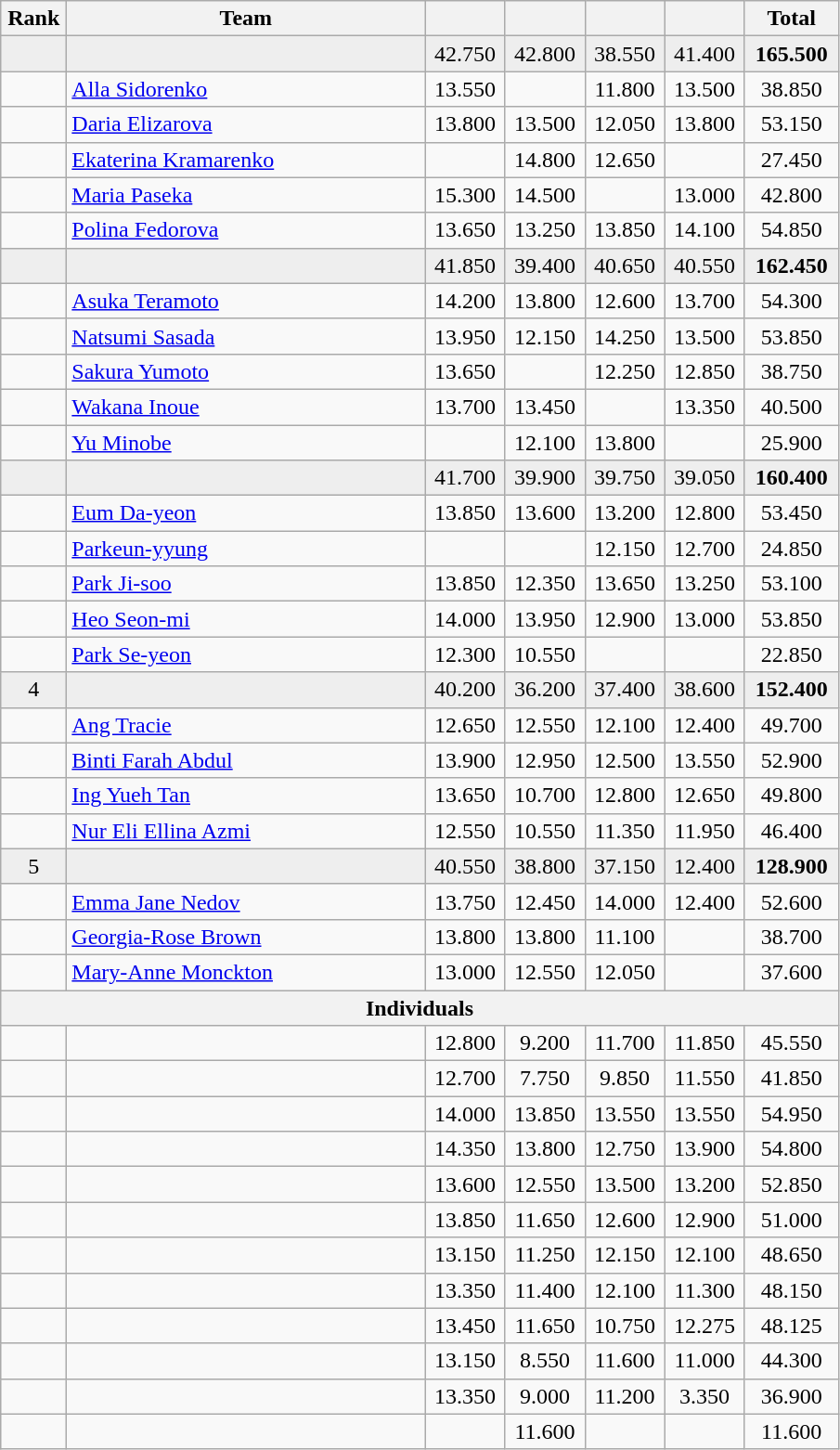<table class=wikitable style="text-align:center">
<tr>
<th width=40>Rank</th>
<th width=250>Team</th>
<th width=50></th>
<th width=50></th>
<th width=50></th>
<th width=50></th>
<th width=60>Total</th>
</tr>
<tr bgcolor=eeeeee>
<td></td>
<td align=left></td>
<td>42.750</td>
<td>42.800</td>
<td>38.550</td>
<td>41.400</td>
<td><strong>165.500</strong></td>
</tr>
<tr>
<td></td>
<td align=left><a href='#'>Alla Sidorenko</a></td>
<td>13.550</td>
<td></td>
<td>11.800</td>
<td>13.500</td>
<td>38.850</td>
</tr>
<tr>
<td></td>
<td align=left><a href='#'>Daria Elizarova</a></td>
<td>13.800</td>
<td>13.500</td>
<td>12.050</td>
<td>13.800</td>
<td>53.150</td>
</tr>
<tr>
<td></td>
<td align=left><a href='#'>Ekaterina Kramarenko</a></td>
<td></td>
<td>14.800</td>
<td>12.650</td>
<td></td>
<td>27.450</td>
</tr>
<tr>
<td></td>
<td align=left><a href='#'>Maria Paseka</a></td>
<td>15.300</td>
<td>14.500</td>
<td></td>
<td>13.000</td>
<td>42.800</td>
</tr>
<tr>
<td></td>
<td align=left><a href='#'>Polina Fedorova</a></td>
<td>13.650</td>
<td>13.250</td>
<td>13.850</td>
<td>14.100</td>
<td>54.850</td>
</tr>
<tr bgcolor=eeeeee>
<td></td>
<td align=left></td>
<td>41.850</td>
<td>39.400</td>
<td>40.650</td>
<td>40.550</td>
<td><strong>162.450</strong></td>
</tr>
<tr>
<td></td>
<td align=left><a href='#'>Asuka Teramoto</a></td>
<td>14.200</td>
<td>13.800</td>
<td>12.600</td>
<td>13.700</td>
<td>54.300</td>
</tr>
<tr>
<td></td>
<td align=left><a href='#'>Natsumi Sasada</a></td>
<td>13.950</td>
<td>12.150</td>
<td>14.250</td>
<td>13.500</td>
<td>53.850</td>
</tr>
<tr>
<td></td>
<td align=left><a href='#'>Sakura Yumoto</a></td>
<td>13.650</td>
<td></td>
<td>12.250</td>
<td>12.850</td>
<td>38.750</td>
</tr>
<tr>
<td></td>
<td align=left><a href='#'>Wakana Inoue</a></td>
<td>13.700</td>
<td>13.450</td>
<td></td>
<td>13.350</td>
<td>40.500</td>
</tr>
<tr>
<td></td>
<td align=left><a href='#'>Yu Minobe</a></td>
<td></td>
<td>12.100</td>
<td>13.800</td>
<td></td>
<td>25.900</td>
</tr>
<tr bgcolor=eeeeee>
<td></td>
<td align=left></td>
<td>41.700</td>
<td>39.900</td>
<td>39.750</td>
<td>39.050</td>
<td><strong>160.400</strong></td>
</tr>
<tr>
<td></td>
<td align=left><a href='#'>Eum Da-yeon  </a></td>
<td>13.850</td>
<td>13.600</td>
<td>13.200</td>
<td>12.800</td>
<td>53.450</td>
</tr>
<tr>
<td></td>
<td align=left><a href='#'>Parkeun-yyung</a></td>
<td></td>
<td></td>
<td>12.150</td>
<td>12.700</td>
<td>24.850</td>
</tr>
<tr>
<td></td>
<td align=left><a href='#'>Park Ji-soo</a></td>
<td>13.850</td>
<td>12.350</td>
<td>13.650</td>
<td>13.250</td>
<td>53.100</td>
</tr>
<tr>
<td></td>
<td align=left><a href='#'>Heo Seon-mi</a></td>
<td>14.000</td>
<td>13.950</td>
<td>12.900</td>
<td>13.000</td>
<td>53.850</td>
</tr>
<tr>
<td></td>
<td align=left><a href='#'>Park Se-yeon</a></td>
<td>12.300</td>
<td>10.550</td>
<td></td>
<td></td>
<td>22.850</td>
</tr>
<tr bgcolor=eeeeee>
<td>4</td>
<td align=left></td>
<td>40.200</td>
<td>36.200</td>
<td>37.400</td>
<td>38.600</td>
<td><strong>152.400</strong></td>
</tr>
<tr>
<td></td>
<td align=left><a href='#'>Ang Tracie</a></td>
<td>12.650</td>
<td>12.550</td>
<td>12.100</td>
<td>12.400</td>
<td>49.700</td>
</tr>
<tr>
<td></td>
<td align=left><a href='#'>Binti Farah Abdul</a></td>
<td>13.900</td>
<td>12.950</td>
<td>12.500</td>
<td>13.550</td>
<td>52.900</td>
</tr>
<tr>
<td></td>
<td align=left><a href='#'>Ing Yueh Tan</a></td>
<td>13.650</td>
<td>10.700</td>
<td>12.800</td>
<td>12.650</td>
<td>49.800</td>
</tr>
<tr>
<td></td>
<td align=left><a href='#'>Nur Eli Ellina Azmi</a></td>
<td>12.550</td>
<td>10.550</td>
<td>11.350</td>
<td>11.950</td>
<td>46.400</td>
</tr>
<tr bgcolor=eeeeee>
<td>5</td>
<td align=left></td>
<td>40.550</td>
<td>38.800</td>
<td>37.150</td>
<td>12.400</td>
<td><strong>128.900</strong></td>
</tr>
<tr>
<td></td>
<td align=left><a href='#'>Emma Jane Nedov</a></td>
<td>13.750</td>
<td>12.450</td>
<td>14.000</td>
<td>12.400</td>
<td>52.600</td>
</tr>
<tr>
<td></td>
<td align=left><a href='#'>Georgia-Rose Brown</a></td>
<td>13.800</td>
<td>13.800</td>
<td>11.100</td>
<td></td>
<td>38.700</td>
</tr>
<tr>
<td></td>
<td align=left><a href='#'>Mary-Anne Monckton</a></td>
<td>13.000</td>
<td>12.550</td>
<td>12.050</td>
<td></td>
<td>37.600</td>
</tr>
<tr>
<th colspan=9>Individuals</th>
</tr>
<tr>
<td></td>
<td align=left></td>
<td>12.800</td>
<td>9.200</td>
<td>11.700</td>
<td>11.850</td>
<td>45.550</td>
</tr>
<tr>
<td></td>
<td align=left></td>
<td>12.700</td>
<td>7.750</td>
<td>9.850</td>
<td>11.550</td>
<td>41.850</td>
</tr>
<tr>
<td></td>
<td align=left></td>
<td>14.000</td>
<td>13.850</td>
<td>13.550</td>
<td>13.550</td>
<td>54.950</td>
</tr>
<tr>
<td></td>
<td align=left></td>
<td>14.350</td>
<td>13.800</td>
<td>12.750</td>
<td>13.900</td>
<td>54.800</td>
</tr>
<tr>
<td></td>
<td align=left></td>
<td>13.600</td>
<td>12.550</td>
<td>13.500</td>
<td>13.200</td>
<td>52.850</td>
</tr>
<tr>
<td></td>
<td align=left></td>
<td>13.850</td>
<td>11.650</td>
<td>12.600</td>
<td>12.900</td>
<td>51.000</td>
</tr>
<tr>
<td></td>
<td align=left></td>
<td>13.150</td>
<td>11.250</td>
<td>12.150</td>
<td>12.100</td>
<td>48.650</td>
</tr>
<tr>
<td></td>
<td align=left></td>
<td>13.350</td>
<td>11.400</td>
<td>12.100</td>
<td>11.300</td>
<td>48.150</td>
</tr>
<tr>
<td></td>
<td align=left></td>
<td>13.450</td>
<td>11.650</td>
<td>10.750</td>
<td>12.275</td>
<td>48.125</td>
</tr>
<tr>
<td></td>
<td align=left></td>
<td>13.150</td>
<td>8.550</td>
<td>11.600</td>
<td>11.000</td>
<td>44.300</td>
</tr>
<tr>
<td></td>
<td align=left></td>
<td>13.350</td>
<td>9.000</td>
<td>11.200</td>
<td>3.350</td>
<td>36.900</td>
</tr>
<tr>
<td></td>
<td align=left></td>
<td></td>
<td>11.600</td>
<td></td>
<td></td>
<td>11.600</td>
</tr>
</table>
